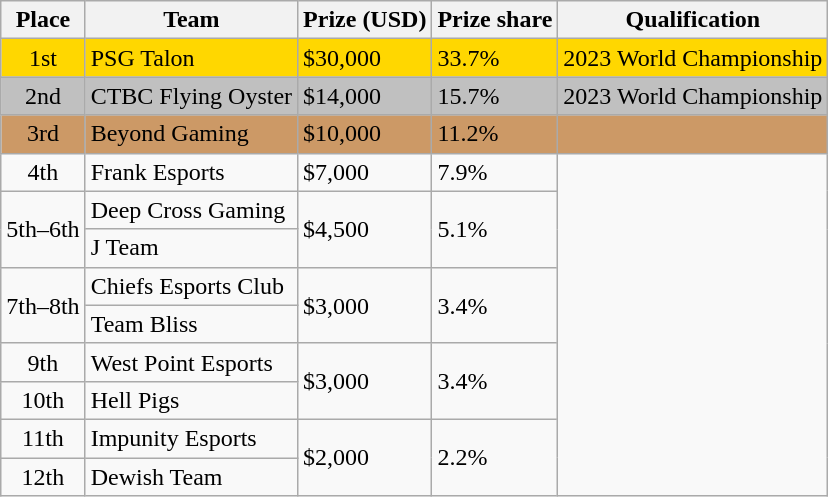<table class="wikitable" style="white-space:nowrap">
<tr>
<th>Place</th>
<th>Team</th>
<th>Prize (USD)</th>
<th>Prize share</th>
<th>Qualification</th>
</tr>
<tr style="background-color: gold">
<td style="text-align: center">1st</td>
<td>PSG Talon</td>
<td>$30,000</td>
<td>33.7%</td>
<td>2023 World Championship</td>
</tr>
<tr style="background-color: silver">
<td style="text-align: center">2nd</td>
<td>CTBC Flying Oyster</td>
<td>$14,000</td>
<td>15.7%</td>
<td>2023 World Championship</td>
</tr>
<tr style="background-color: #C96">
<td style="text-align: center">3rd</td>
<td>Beyond Gaming</td>
<td>$10,000</td>
<td>11.2%</td>
<td></td>
</tr>
<tr>
<td style="text-align: center">4th</td>
<td>Frank Esports</td>
<td>$7,000</td>
<td>7.9%</td>
<td rowspan="9"></td>
</tr>
<tr>
<td rowspan="2" style="text-align: center">5th–6th</td>
<td>Deep Cross Gaming</td>
<td rowspan="2">$4,500</td>
<td rowspan="2">5.1%</td>
</tr>
<tr>
<td>J Team</td>
</tr>
<tr>
<td rowspan="2" style="text-align: center">7th–8th</td>
<td>Chiefs Esports Club</td>
<td rowspan="2">$3,000</td>
<td rowspan="2">3.4%</td>
</tr>
<tr>
<td>Team Bliss</td>
</tr>
<tr>
<td style="text-align: center">9th</td>
<td>West Point Esports</td>
<td rowspan="2">$3,000</td>
<td rowspan="2">3.4%</td>
</tr>
<tr>
<td style="text-align: center">10th</td>
<td>Hell Pigs</td>
</tr>
<tr>
<td style="text-align: center">11th</td>
<td>Impunity Esports</td>
<td rowspan="2">$2,000</td>
<td rowspan="2">2.2%</td>
</tr>
<tr>
<td style="text-align: center">12th</td>
<td>Dewish Team</td>
</tr>
</table>
